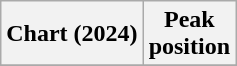<table class="wikitable sortable plainrowheaders" style="text-align:center">
<tr>
<th scope="col">Chart (2024)</th>
<th scope="col">Peak<br>position</th>
</tr>
<tr>
</tr>
</table>
